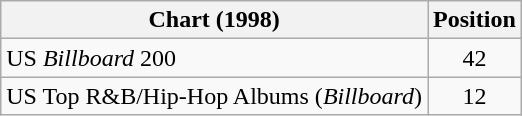<table class="wikitable sortable">
<tr>
<th>Chart (1998)</th>
<th>Position</th>
</tr>
<tr>
<td>US <em>Billboard</em> 200</td>
<td style="text-align:center;">42</td>
</tr>
<tr>
<td>US Top R&B/Hip-Hop Albums (<em>Billboard</em>)</td>
<td style="text-align:center;">12</td>
</tr>
</table>
